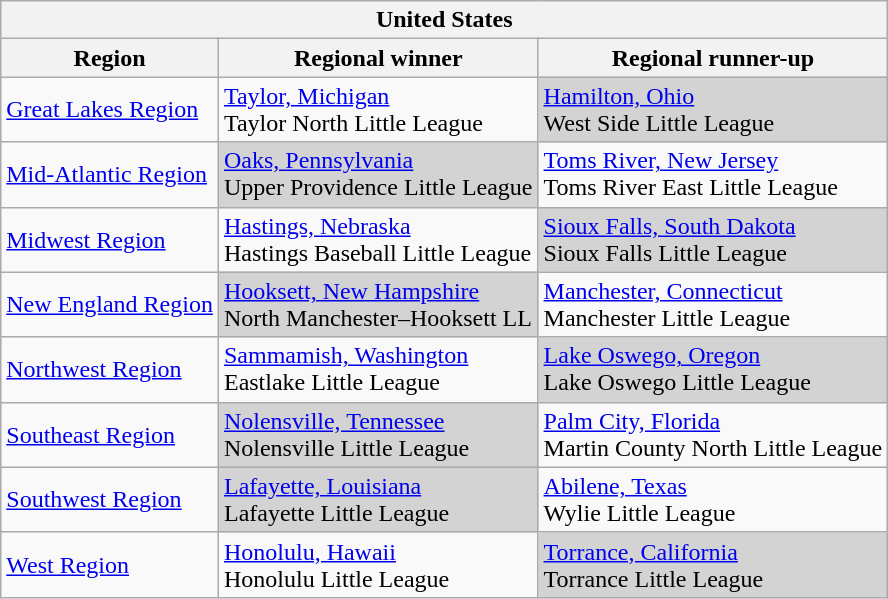<table class="wikitable">
<tr>
<th colspan=3>United States</th>
</tr>
<tr>
<th>Region</th>
<th>Regional winner</th>
<th>Regional runner-up</th>
</tr>
<tr>
<td><a href='#'>Great Lakes Region</a></td>
<td> <a href='#'>Taylor, Michigan</a><br>Taylor North Little League</td>
<td bgcolor=lightgrey> <a href='#'>Hamilton, Ohio</a><br>West Side Little League</td>
</tr>
<tr>
<td><a href='#'>Mid-Atlantic Region</a></td>
<td bgcolor=lightgrey> <a href='#'>Oaks, Pennsylvania</a><br>Upper Providence Little League</td>
<td> <a href='#'>Toms River, New Jersey</a><br> Toms River East Little League</td>
</tr>
<tr>
<td><a href='#'>Midwest Region</a></td>
<td> <a href='#'>Hastings, Nebraska</a><br>Hastings Baseball Little League</td>
<td bgcolor=lightgrey> <a href='#'>Sioux Falls, South Dakota</a><br>Sioux Falls Little League</td>
</tr>
<tr>
<td><a href='#'>New England Region</a></td>
<td bgcolor=lightgrey> <a href='#'>Hooksett, New Hampshire</a><br>North Manchester–Hooksett LL</td>
<td> <a href='#'>Manchester, Connecticut</a><br>Manchester Little League</td>
</tr>
<tr>
<td><a href='#'>Northwest Region</a></td>
<td> <a href='#'>Sammamish, Washington</a><br>Eastlake Little League</td>
<td bgcolor=lightgrey> <a href='#'>Lake Oswego, Oregon</a><br>Lake Oswego Little League</td>
</tr>
<tr>
<td><a href='#'>Southeast Region</a></td>
<td bgcolor=lightgrey> <a href='#'>Nolensville, Tennessee</a><br>Nolensville Little League</td>
<td> <a href='#'>Palm City, Florida</a><br>Martin County North Little League</td>
</tr>
<tr>
<td><a href='#'>Southwest Region</a></td>
<td bgcolor=lightgrey> <a href='#'>Lafayette, Louisiana</a><br>Lafayette Little League</td>
<td> <a href='#'>Abilene, Texas</a><br>Wylie Little League</td>
</tr>
<tr>
<td><a href='#'>West Region</a></td>
<td> <a href='#'>Honolulu, Hawaii</a><br>Honolulu Little League</td>
<td bgcolor=lightgrey> <a href='#'>Torrance, California</a><br>Torrance Little League</td>
</tr>
</table>
